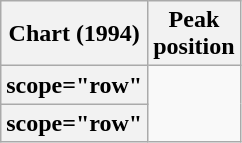<table class="wikitable plainrowheaders sortable">
<tr>
<th scope="col">Chart (1994)</th>
<th scope="col">Peak<br>position</th>
</tr>
<tr>
<th>scope="row" </th>
</tr>
<tr>
<th>scope="row" </th>
</tr>
</table>
